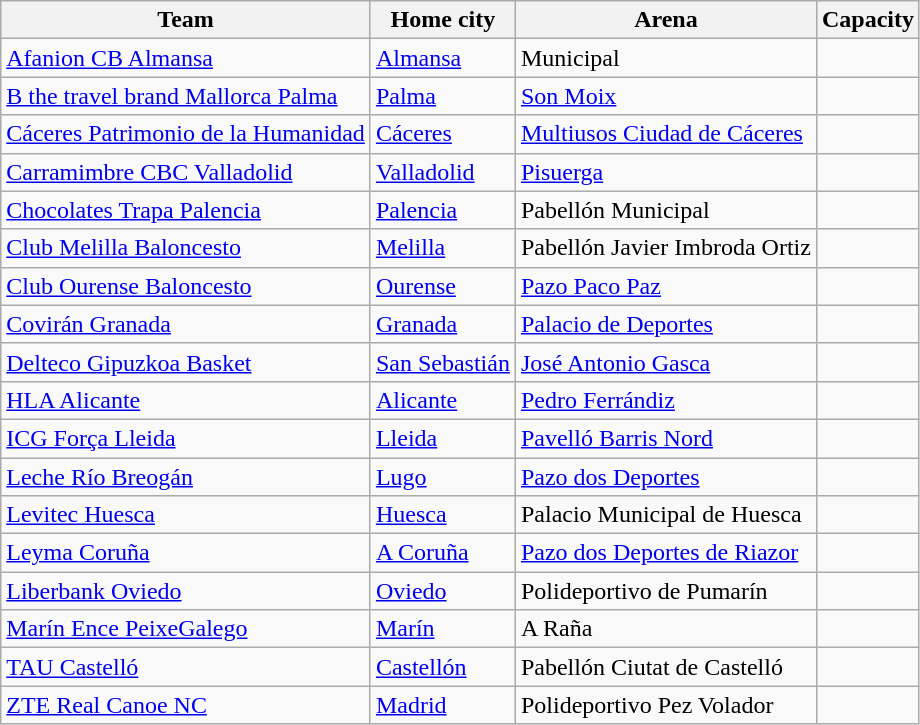<table class="wikitable sortable">
<tr>
<th>Team</th>
<th>Home city</th>
<th>Arena</th>
<th>Capacity</th>
</tr>
<tr>
<td><a href='#'>Afanion CB Almansa</a></td>
<td><a href='#'>Almansa</a></td>
<td>Municipal</td>
<td style="text-align:center"></td>
</tr>
<tr>
<td><a href='#'>B the travel brand Mallorca Palma</a></td>
<td><a href='#'>Palma</a></td>
<td><a href='#'>Son Moix</a></td>
<td style="text-align:center"></td>
</tr>
<tr>
<td><a href='#'>Cáceres Patrimonio de la Humanidad</a></td>
<td><a href='#'>Cáceres</a></td>
<td><a href='#'>Multiusos Ciudad de Cáceres</a></td>
<td style="text-align:center"></td>
</tr>
<tr>
<td><a href='#'>Carramimbre CBC Valladolid</a></td>
<td><a href='#'>Valladolid</a></td>
<td><a href='#'>Pisuerga</a></td>
<td style="text-align:center"></td>
</tr>
<tr>
<td><a href='#'>Chocolates Trapa Palencia</a></td>
<td><a href='#'>Palencia</a></td>
<td>Pabellón Municipal</td>
<td style="text-align:center"></td>
</tr>
<tr>
<td><a href='#'>Club Melilla Baloncesto</a></td>
<td><a href='#'>Melilla</a></td>
<td>Pabellón Javier Imbroda Ortiz</td>
<td style="text-align:center"></td>
</tr>
<tr>
<td><a href='#'>Club Ourense Baloncesto</a></td>
<td><a href='#'>Ourense</a></td>
<td><a href='#'>Pazo Paco Paz</a></td>
<td style="text-align:center"></td>
</tr>
<tr>
<td><a href='#'>Covirán Granada</a></td>
<td><a href='#'>Granada</a></td>
<td><a href='#'>Palacio de Deportes</a></td>
<td style="text-align:center"></td>
</tr>
<tr>
<td><a href='#'>Delteco Gipuzkoa Basket</a></td>
<td><a href='#'>San Sebastián</a></td>
<td><a href='#'>José Antonio Gasca</a></td>
<td style="text-align:center"></td>
</tr>
<tr>
<td><a href='#'>HLA Alicante</a></td>
<td><a href='#'>Alicante</a></td>
<td><a href='#'>Pedro Ferrándiz</a></td>
<td style="text-align:center"></td>
</tr>
<tr>
<td><a href='#'>ICG Força Lleida</a></td>
<td><a href='#'>Lleida</a></td>
<td><a href='#'>Pavelló Barris Nord</a></td>
<td style="text-align:center"></td>
</tr>
<tr>
<td><a href='#'>Leche Río Breogán</a></td>
<td><a href='#'>Lugo</a></td>
<td><a href='#'>Pazo dos Deportes</a></td>
<td style="text-align:center"></td>
</tr>
<tr>
<td><a href='#'>Levitec Huesca</a></td>
<td><a href='#'>Huesca</a></td>
<td>Palacio Municipal de Huesca</td>
<td style="text-align:center"></td>
</tr>
<tr>
<td><a href='#'>Leyma Coruña</a></td>
<td><a href='#'>A Coruña</a></td>
<td><a href='#'>Pazo dos Deportes de Riazor</a></td>
<td style="text-align:center"></td>
</tr>
<tr>
<td><a href='#'>Liberbank Oviedo</a></td>
<td><a href='#'>Oviedo</a></td>
<td>Polideportivo de Pumarín</td>
<td style="text-align:center"></td>
</tr>
<tr>
<td><a href='#'>Marín Ence PeixeGalego</a></td>
<td><a href='#'>Marín</a></td>
<td>A Raña</td>
<td style="text-align:center"></td>
</tr>
<tr>
<td><a href='#'>TAU Castelló</a></td>
<td><a href='#'>Castellón</a></td>
<td>Pabellón Ciutat de Castelló</td>
<td style="text-align:center"></td>
</tr>
<tr>
<td><a href='#'>ZTE Real Canoe NC</a></td>
<td><a href='#'>Madrid</a></td>
<td>Polideportivo Pez Volador</td>
<td style="text-align:center"></td>
</tr>
</table>
